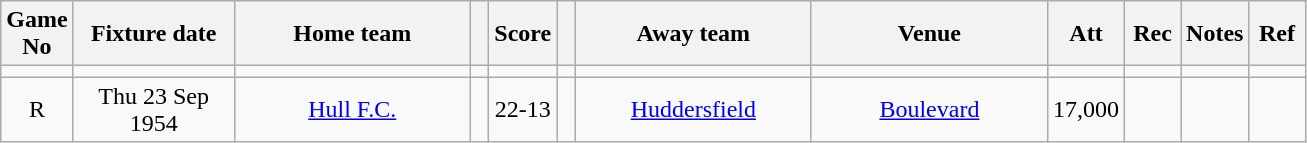<table class="wikitable" style="text-align:center;">
<tr>
<th width=20 abbr="No">Game No</th>
<th width=100 abbr="Date">Fixture date</th>
<th width=150 abbr="Home team">Home team</th>
<th width=5 abbr="space"></th>
<th width=20 abbr="Score">Score</th>
<th width=5 abbr="space"></th>
<th width=150 abbr="Away team">Away team</th>
<th width=150 abbr="Venue">Venue</th>
<th width=30 abbr="Att">Att</th>
<th width=30 abbr="Rec">Rec</th>
<th width=20 abbr="Notes">Notes</th>
<th width=30 abbr="Ref">Ref</th>
</tr>
<tr>
<td></td>
<td></td>
<td></td>
<td></td>
<td></td>
<td></td>
<td></td>
<td></td>
<td></td>
<td></td>
<td></td>
<td></td>
</tr>
<tr>
<td>R</td>
<td>Thu 23 Sep 1954</td>
<td><a href='#'>Hull F.C.</a></td>
<td></td>
<td>22-13</td>
<td></td>
<td><a href='#'>Huddersfield</a></td>
<td><a href='#'>Boulevard</a></td>
<td>17,000</td>
<td></td>
<td></td>
<td></td>
</tr>
</table>
